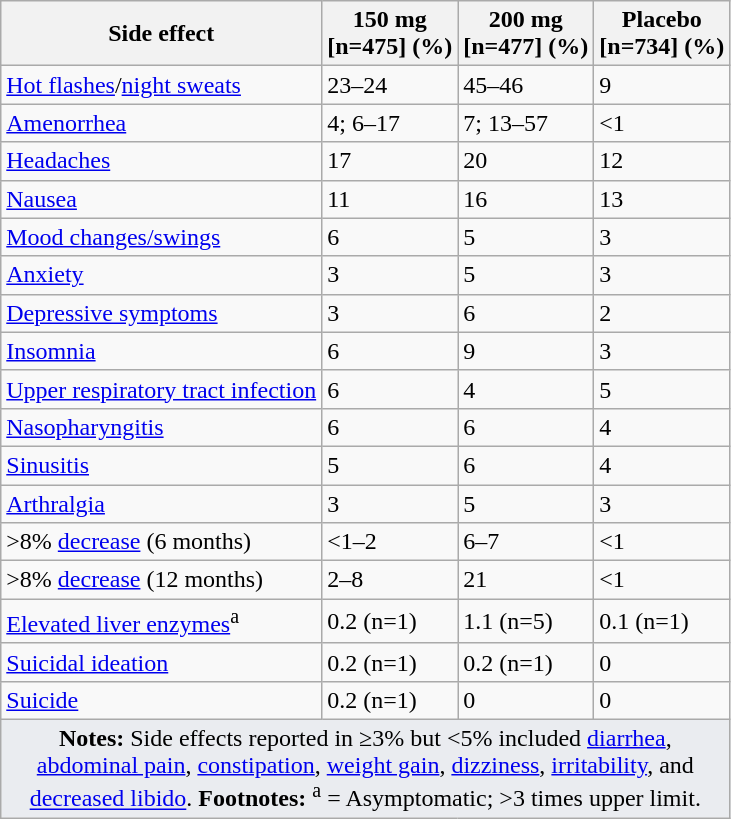<table class="wikitable floatright">
<tr>
<th>Side effect</th>
<th>150 mg <br>[n=475] (%)</th>
<th>200 mg <br>[n=477] (%)</th>
<th>Placebo<br>[n=734] (%)</th>
</tr>
<tr>
<td><a href='#'>Hot flashes</a>/<a href='#'>night sweats</a></td>
<td>23–24</td>
<td>45–46</td>
<td>9</td>
</tr>
<tr>
<td><a href='#'>Amenorrhea</a></td>
<td>4; 6–17</td>
<td>7; 13–57</td>
<td><1</td>
</tr>
<tr>
<td><a href='#'>Headaches</a></td>
<td>17</td>
<td>20</td>
<td>12</td>
</tr>
<tr>
<td><a href='#'>Nausea</a></td>
<td>11</td>
<td>16</td>
<td>13</td>
</tr>
<tr>
<td><a href='#'>Mood changes/swings</a></td>
<td>6</td>
<td>5</td>
<td>3</td>
</tr>
<tr>
<td><a href='#'>Anxiety</a></td>
<td>3</td>
<td>5</td>
<td>3</td>
</tr>
<tr>
<td><a href='#'>Depressive symptoms</a></td>
<td>3</td>
<td>6</td>
<td>2</td>
</tr>
<tr>
<td><a href='#'>Insomnia</a></td>
<td>6</td>
<td>9</td>
<td>3</td>
</tr>
<tr>
<td><a href='#'>Upper respiratory tract infection</a></td>
<td>6</td>
<td>4</td>
<td>5</td>
</tr>
<tr>
<td><a href='#'>Nasopharyngitis</a></td>
<td>6</td>
<td>6</td>
<td>4</td>
</tr>
<tr>
<td><a href='#'>Sinusitis</a></td>
<td>5</td>
<td>6</td>
<td>4</td>
</tr>
<tr>
<td><a href='#'>Arthralgia</a></td>
<td>3</td>
<td>5</td>
<td>3</td>
</tr>
<tr>
<td>>8% <a href='#'> decrease</a> (6 months)</td>
<td><1–2</td>
<td>6–7</td>
<td><1</td>
</tr>
<tr>
<td>>8% <a href='#'> decrease</a> (12 months)</td>
<td>2–8</td>
<td>21</td>
<td><1</td>
</tr>
<tr>
<td><a href='#'>Elevated liver enzymes</a><sup>a</sup></td>
<td>0.2 (n=1)</td>
<td>1.1 (n=5)</td>
<td>0.1 (n=1)</td>
</tr>
<tr>
<td><a href='#'>Suicidal ideation</a></td>
<td>0.2 (n=1)</td>
<td>0.2 (n=1)</td>
<td>0</td>
</tr>
<tr>
<td><a href='#'>Suicide</a></td>
<td>0.2 (n=1)</td>
<td>0</td>
<td>0</td>
</tr>
<tr class="sortbottom">
<td colspan="4" style="width: 1px; background-color:#eaecf0; text-align: center;"><strong>Notes:</strong> Side effects reported in ≥3% but <5% included <a href='#'>diarrhea</a>, <a href='#'>abdominal pain</a>, <a href='#'>constipation</a>, <a href='#'>weight gain</a>, <a href='#'>dizziness</a>, <a href='#'>irritability</a>, and <a href='#'>decreased libido</a>. <strong>Footnotes:</strong> <sup>a</sup> = Asymptomatic;  >3 times upper limit.</td>
</tr>
</table>
